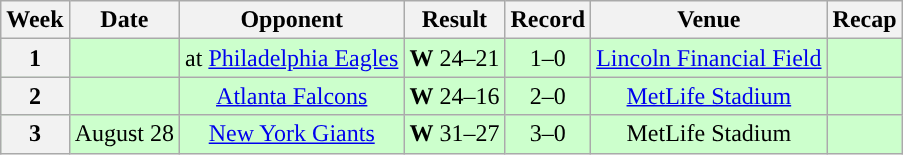<table class="wikitable" style="text-align:center">
<tr>
<th>Week</th>
<th>Date</th>
<th>Opponent</th>
<th>Result</th>
<th>Record</th>
<th>Venue</th>
<th>Recap</th>
</tr>
<tr style="background:#cfc">
<th>1</th>
<td></td>
<td>at <a href='#'>Philadelphia Eagles</a></td>
<td><strong>W</strong> 24–21</td>
<td>1–0</td>
<td><a href='#'>Lincoln Financial Field</a></td>
<td></td>
</tr>
<tr style="background:#cfc">
<th>2</th>
<td></td>
<td><a href='#'>Atlanta Falcons</a></td>
<td><strong>W</strong> 24–16</td>
<td>2–0</td>
<td><a href='#'>MetLife Stadium</a></td>
<td></td>
</tr>
<tr style="background:#cfc">
<th>3</th>
<td>August 28</td>
<td><a href='#'>New York Giants</a></td>
<td><strong>W</strong> 31–27</td>
<td>3–0</td>
<td>MetLife Stadium</td>
<td></td>
</tr>
</table>
